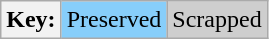<table class="wikitable">
<tr>
<th>Key:</th>
<td style="text-align:center; background-color:#87cefa">Preserved</td>
<td style="text-align:center; background-color:#cecece">Scrapped</td>
</tr>
</table>
